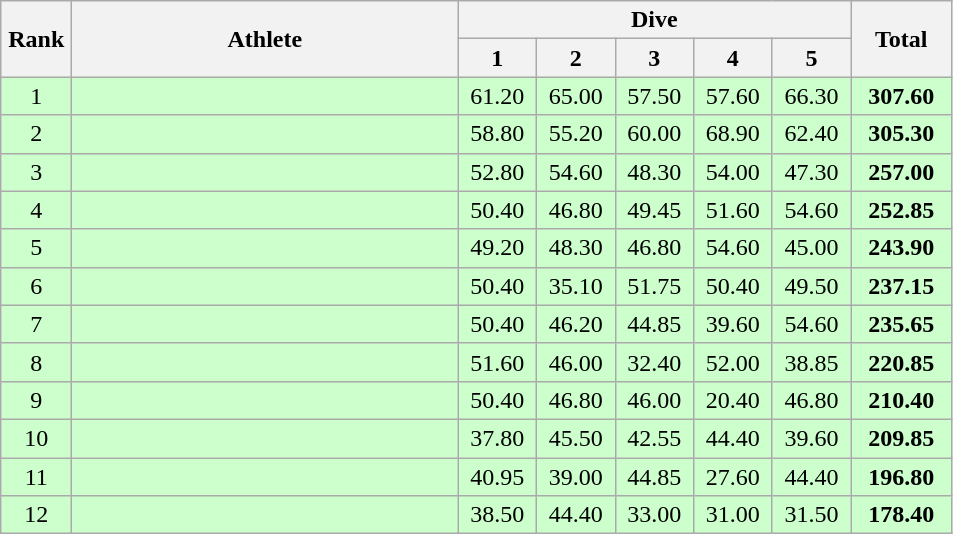<table class=wikitable style="text-align:center">
<tr>
<th rowspan="2" width=40>Rank</th>
<th rowspan="2" width=250>Athlete</th>
<th colspan="5">Dive</th>
<th rowspan="2" width=60>Total</th>
</tr>
<tr>
<th width=45>1</th>
<th width=45>2</th>
<th width=45>3</th>
<th width=45>4</th>
<th width=45>5</th>
</tr>
<tr bgcolor="ccffcc">
<td>1</td>
<td align=left></td>
<td>61.20</td>
<td>65.00</td>
<td>57.50</td>
<td>57.60</td>
<td>66.30</td>
<td><strong>307.60</strong></td>
</tr>
<tr bgcolor="ccffcc">
<td>2</td>
<td align=left></td>
<td>58.80</td>
<td>55.20</td>
<td>60.00</td>
<td>68.90</td>
<td>62.40</td>
<td><strong>305.30</strong></td>
</tr>
<tr bgcolor="ccffcc">
<td>3</td>
<td align=left></td>
<td>52.80</td>
<td>54.60</td>
<td>48.30</td>
<td>54.00</td>
<td>47.30</td>
<td><strong>257.00</strong></td>
</tr>
<tr bgcolor="ccffcc">
<td>4</td>
<td align=left></td>
<td>50.40</td>
<td>46.80</td>
<td>49.45</td>
<td>51.60</td>
<td>54.60</td>
<td><strong>252.85</strong></td>
</tr>
<tr bgcolor="ccffcc">
<td>5</td>
<td align=left></td>
<td>49.20</td>
<td>48.30</td>
<td>46.80</td>
<td>54.60</td>
<td>45.00</td>
<td><strong>243.90</strong></td>
</tr>
<tr bgcolor="ccffcc">
<td>6</td>
<td align=left></td>
<td>50.40</td>
<td>35.10</td>
<td>51.75</td>
<td>50.40</td>
<td>49.50</td>
<td><strong>237.15</strong></td>
</tr>
<tr bgcolor="ccffcc">
<td>7</td>
<td align=left></td>
<td>50.40</td>
<td>46.20</td>
<td>44.85</td>
<td>39.60</td>
<td>54.60</td>
<td><strong>235.65</strong></td>
</tr>
<tr bgcolor="ccffcc">
<td>8</td>
<td align=left></td>
<td>51.60</td>
<td>46.00</td>
<td>32.40</td>
<td>52.00</td>
<td>38.85</td>
<td><strong>220.85</strong></td>
</tr>
<tr bgcolor="ccffcc">
<td>9</td>
<td align=left></td>
<td>50.40</td>
<td>46.80</td>
<td>46.00</td>
<td>20.40</td>
<td>46.80</td>
<td><strong>210.40</strong></td>
</tr>
<tr bgcolor="ccffcc">
<td>10</td>
<td align=left></td>
<td>37.80</td>
<td>45.50</td>
<td>42.55</td>
<td>44.40</td>
<td>39.60</td>
<td><strong>209.85</strong></td>
</tr>
<tr bgcolor="ccffcc">
<td>11</td>
<td align=left></td>
<td>40.95</td>
<td>39.00</td>
<td>44.85</td>
<td>27.60</td>
<td>44.40</td>
<td><strong>196.80</strong></td>
</tr>
<tr bgcolor="ccffcc">
<td>12</td>
<td align=left></td>
<td>38.50</td>
<td>44.40</td>
<td>33.00</td>
<td>31.00</td>
<td>31.50</td>
<td><strong>178.40</strong></td>
</tr>
</table>
